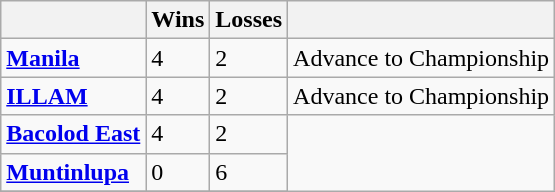<table class="wikitable">
<tr align=center>
<th></th>
<th>Wins</th>
<th>Losses</th>
<th></th>
</tr>
<tr>
<td><strong><a href='#'>Manila</a></strong></td>
<td>4</td>
<td>2</td>
<td>Advance to Championship</td>
</tr>
<tr>
<td><strong><a href='#'>ILLAM</a></strong></td>
<td>4</td>
<td>2</td>
<td>Advance to Championship</td>
</tr>
<tr>
<td><strong><a href='#'>Bacolod East</a></strong></td>
<td>4</td>
<td>2</td>
</tr>
<tr>
<td><strong><a href='#'>Muntinlupa</a></strong></td>
<td>0</td>
<td>6</td>
</tr>
<tr>
</tr>
</table>
